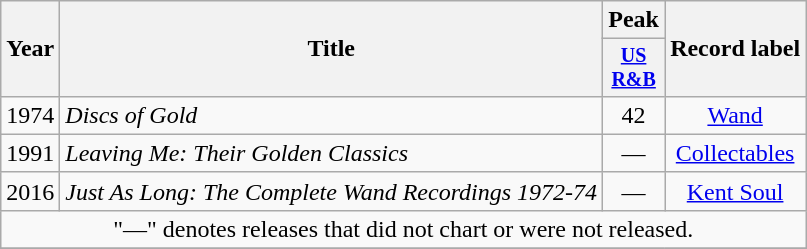<table class="wikitable" style="text-align:center;">
<tr>
<th rowspan="2">Year</th>
<th rowspan="2">Title</th>
<th colspan="1">Peak</th>
<th rowspan="2">Record label</th>
</tr>
<tr style="font-size:smaller;">
<th width="35"><a href='#'>US<br>R&B</a><br></th>
</tr>
<tr>
<td rowspan="1">1974</td>
<td align="left"><em>Discs of Gold</em></td>
<td>42</td>
<td rowspan="1"><a href='#'>Wand</a></td>
</tr>
<tr>
<td rowspan="1">1991</td>
<td align="left"><em>Leaving Me: Their Golden Classics</em></td>
<td>—</td>
<td rowspan="1"><a href='#'>Collectables</a></td>
</tr>
<tr>
<td rowspan="1">2016</td>
<td align="left"><em>Just As Long: The Complete Wand Recordings 1972-74 </em></td>
<td>—</td>
<td rowspan="1"><a href='#'>Kent Soul</a></td>
</tr>
<tr>
<td align="center" colspan="11">"—" denotes releases that did not chart or were not released.</td>
</tr>
<tr>
</tr>
</table>
